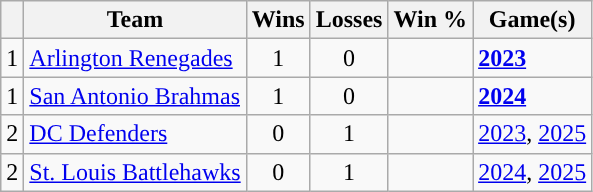<table class="wikitable sortable plainrowheaders" style="text-align:center;">
<tr>
<th></th>
<th>Team</th>
<th>Wins</th>
<th>Losses</th>
<th>Win %</th>
<th>Game(s)</th>
</tr>
<tr>
<td>1</td>
<td style="text-align:left;"><a href='#'>Arlington Renegades</a></td>
<td>1</td>
<td>0</td>
<td></td>
<td style="text-align:left;"><strong><a href='#'>2023</a></strong></td>
</tr>
<tr>
<td>1</td>
<td style="text-align:left;"><a href='#'>San Antonio Brahmas</a></td>
<td>1</td>
<td>0</td>
<td></td>
<td style="text-align:left;"><strong><a href='#'>2024</a></strong></td>
</tr>
<tr>
<td>2</td>
<td style="text-align:left;"><a href='#'>DC Defenders</a></td>
<td>0</td>
<td>1</td>
<td></td>
<td style="text-align:left;"><a href='#'>2023</a>, <a href='#'>2025</a></td>
</tr>
<tr>
<td>2</td>
<td style="text-align:left;"><a href='#'>St. Louis Battlehawks</a></td>
<td>0</td>
<td>1</td>
<td></td>
<td style="text-align:left;"><a href='#'>2024</a>, <a href='#'>2025</a></td>
</tr>
</table>
